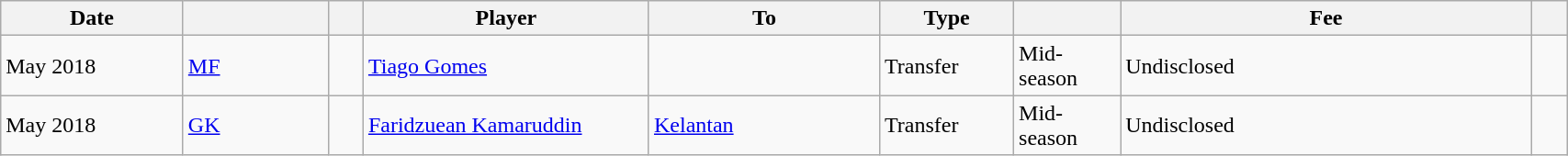<table class="wikitable sortable" style="width:90%; text-align:center; font-size:100%; text-align:left">
<tr>
<th scope="col" style="width:125px;">Date</th>
<th></th>
<th></th>
<th scope="col" style="width:200px;">Player</th>
<th scope="col" style="width:160px;">To</th>
<th scope="col" style="width:90px;">Type</th>
<th scope="col" style="width:70px;"></th>
<th>Fee</th>
<th></th>
</tr>
<tr>
<td>May 2018</td>
<td><a href='#'>MF</a></td>
<td></td>
<td style="text-align:left"> <a href='#'>Tiago Gomes</a></td>
<td style="text-align:left"></td>
<td>Transfer</td>
<td>Mid-season</td>
<td>Undisclosed</td>
<td></td>
</tr>
<tr>
<td>May 2018</td>
<td><a href='#'>GK</a></td>
<td></td>
<td style="text-align:left"> <a href='#'>Faridzuean Kamaruddin</a></td>
<td style="text-align:left"> <a href='#'>Kelantan</a></td>
<td>Transfer</td>
<td>Mid-season</td>
<td>Undisclosed</td>
<td></td>
</tr>
</table>
